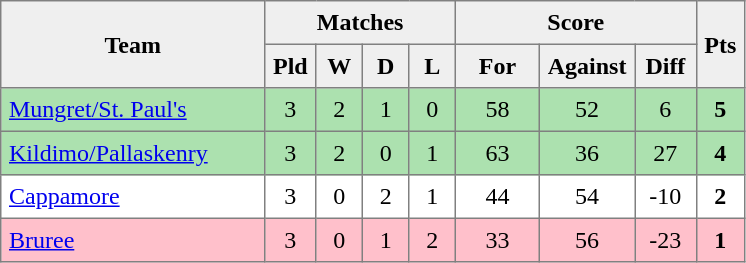<table style=border-collapse:collapse border=1 cellspacing=0 cellpadding=5>
<tr align=center bgcolor=#efefef>
<th rowspan=2 width=165>Team</th>
<th colspan=4>Matches</th>
<th colspan=3>Score</th>
<th rowspan=2width=20>Pts</th>
</tr>
<tr align=center bgcolor=#efefef>
<th width=20>Pld</th>
<th width=20>W</th>
<th width=20>D</th>
<th width=20>L</th>
<th width=45>For</th>
<th width=45>Against</th>
<th width=30>Diff</th>
</tr>
<tr align=center  style="background:#ACE1AF;">
<td style="text-align:left;"><a href='#'>Mungret/St. Paul's</a></td>
<td>3</td>
<td>2</td>
<td>1</td>
<td>0</td>
<td>58</td>
<td>52</td>
<td>6</td>
<td><strong>5</strong></td>
</tr>
<tr align=center  style="background:#ACE1AF;">
<td style="text-align:left;"><a href='#'>Kildimo/Pallaskenry</a></td>
<td>3</td>
<td>2</td>
<td>0</td>
<td>1</td>
<td>63</td>
<td>36</td>
<td>27</td>
<td><strong>4</strong></td>
</tr>
<tr align=center>
<td style="text-align:left;"><a href='#'>Cappamore</a></td>
<td>3</td>
<td>0</td>
<td>2</td>
<td>1</td>
<td>44</td>
<td>54</td>
<td>-10</td>
<td><strong>2</strong></td>
</tr>
<tr align=center style="background:#FFC0CB;">
<td style="text-align:left;"><a href='#'>Bruree</a></td>
<td>3</td>
<td>0</td>
<td>1</td>
<td>2</td>
<td>33</td>
<td>56</td>
<td>-23</td>
<td><strong>1</strong></td>
</tr>
</table>
